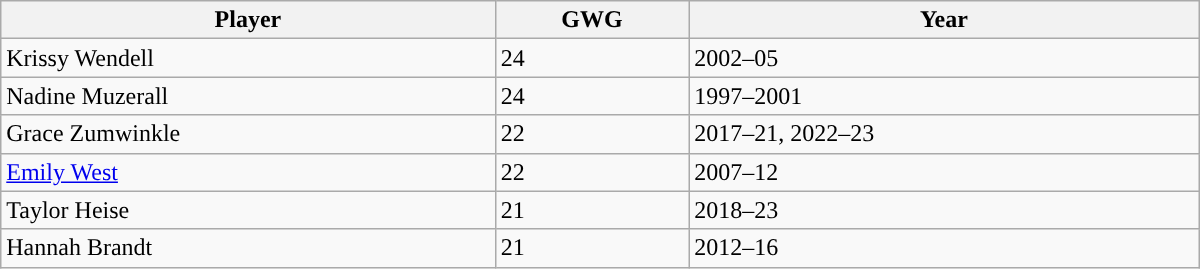<table class="wikitable" style="width: 50em">
<tr>
<th>Player</th>
<th>GWG</th>
<th>Year</th>
</tr>
<tr>
<td>Krissy Wendell</td>
<td>24</td>
<td>2002–05</td>
</tr>
<tr>
<td>Nadine Muzerall</td>
<td>24</td>
<td>1997–2001</td>
</tr>
<tr>
<td>Grace Zumwinkle</td>
<td>22</td>
<td>2017–21, 2022–23</td>
</tr>
<tr>
<td><a href='#'>Emily West</a></td>
<td>22</td>
<td>2007–12</td>
</tr>
<tr>
<td>Taylor Heise</td>
<td>21</td>
<td>2018–23</td>
</tr>
<tr>
<td>Hannah Brandt</td>
<td>21</td>
<td>2012–16</td>
</tr>
</table>
